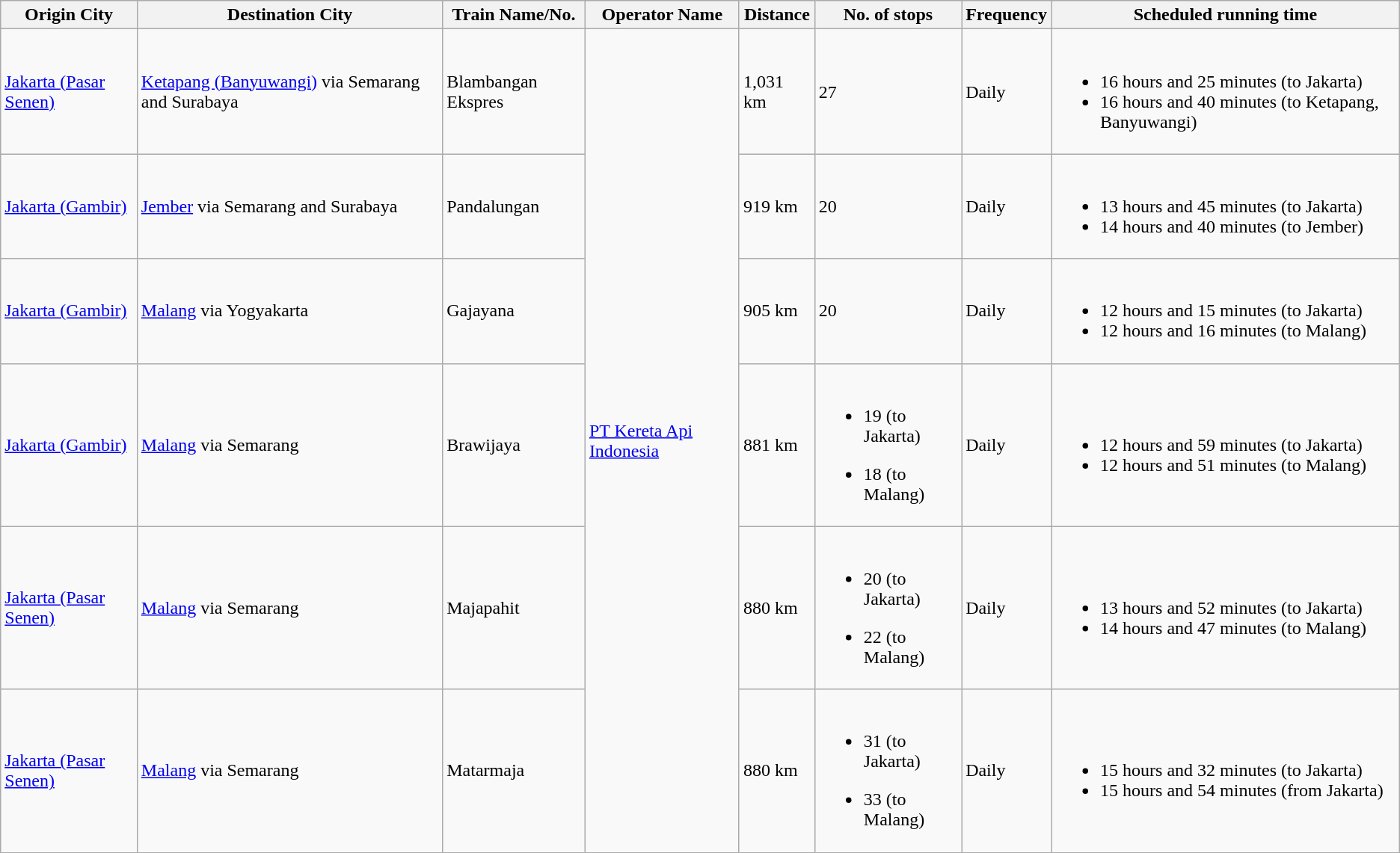<table class="wikitable sortable">
<tr>
<th>Origin City</th>
<th>Destination City</th>
<th>Train Name/No.</th>
<th>Operator Name</th>
<th>Distance</th>
<th>No. of stops</th>
<th>Frequency</th>
<th data-sort-type="number">Scheduled running time</th>
</tr>
<tr>
<td><a href='#'>Jakarta (Pasar Senen)</a></td>
<td><a href='#'>Ketapang (Banyuwangi)</a> via Semarang and Surabaya</td>
<td>Blambangan Ekspres</td>
<td rowspan="6"><a href='#'>PT Kereta Api Indonesia</a></td>
<td>1,031 km</td>
<td>27</td>
<td>Daily</td>
<td><br><ul><li>16 hours and 25 minutes (to Jakarta)</li><li>16 hours and 40 minutes (to Ketapang, Banyuwangi)</li></ul></td>
</tr>
<tr>
<td><a href='#'>Jakarta (Gambir)</a></td>
<td><a href='#'>Jember</a> via Semarang and Surabaya</td>
<td>Pandalungan</td>
<td>919 km</td>
<td>20</td>
<td>Daily</td>
<td><br><ul><li>13 hours and 45 minutes (to Jakarta)</li><li>14 hours and 40 minutes (to Jember)</li></ul></td>
</tr>
<tr>
<td><a href='#'>Jakarta (Gambir)</a></td>
<td><a href='#'>Malang</a> via Yogyakarta</td>
<td>Gajayana</td>
<td>905 km</td>
<td>20</td>
<td>Daily</td>
<td><br><ul><li>12 hours and 15 minutes (to Jakarta)</li><li>12 hours and 16 minutes (to Malang)</li></ul></td>
</tr>
<tr>
<td><a href='#'>Jakarta (Gambir)</a></td>
<td><a href='#'>Malang</a> via Semarang</td>
<td>Brawijaya</td>
<td>881 km</td>
<td><br><ul><li>19 (to Jakarta)</li></ul><ul><li>18 (to Malang)</li></ul></td>
<td>Daily</td>
<td><br><ul><li>12 hours and 59 minutes (to Jakarta)</li><li>12 hours and 51 minutes (to Malang)</li></ul></td>
</tr>
<tr>
<td><a href='#'>Jakarta (Pasar Senen)</a></td>
<td><a href='#'>Malang</a> via Semarang</td>
<td>Majapahit</td>
<td>880 km</td>
<td><br><ul><li>20 (to Jakarta)</li></ul><ul><li>22 (to Malang)</li></ul></td>
<td>Daily</td>
<td><br><ul><li>13 hours and 52 minutes (to Jakarta)</li><li>14 hours and 47 minutes (to Malang)</li></ul></td>
</tr>
<tr>
<td><a href='#'>Jakarta (Pasar Senen)</a></td>
<td><a href='#'>Malang</a> via Semarang</td>
<td>Matarmaja</td>
<td>880 km</td>
<td><br><ul><li>31 (to Jakarta)</li></ul><ul><li>33 (to Malang)</li></ul></td>
<td>Daily</td>
<td><br><ul><li>15 hours and 32 minutes (to Jakarta)</li><li>15 hours and 54 minutes (from Jakarta)</li></ul></td>
</tr>
</table>
